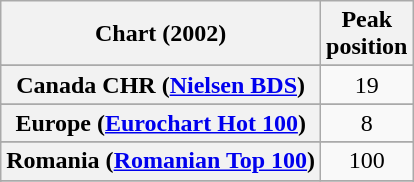<table class="wikitable sortable plainrowheaders" style="text-align:center">
<tr>
<th scope="col">Chart (2002)</th>
<th scope="col">Peak<br>position</th>
</tr>
<tr>
</tr>
<tr>
</tr>
<tr>
</tr>
<tr>
</tr>
<tr>
<th scope="row">Canada CHR (<a href='#'>Nielsen BDS</a>)</th>
<td>19</td>
</tr>
<tr>
</tr>
<tr>
<th scope="row">Europe (<a href='#'>Eurochart Hot 100</a>)</th>
<td>8</td>
</tr>
<tr>
</tr>
<tr>
</tr>
<tr>
</tr>
<tr>
</tr>
<tr>
</tr>
<tr>
</tr>
<tr>
</tr>
<tr>
<th scope="row">Romania (<a href='#'>Romanian Top 100</a>)</th>
<td>100</td>
</tr>
<tr>
</tr>
<tr>
</tr>
<tr>
</tr>
<tr>
</tr>
<tr>
</tr>
<tr>
</tr>
<tr>
</tr>
<tr>
</tr>
<tr>
</tr>
<tr>
</tr>
</table>
